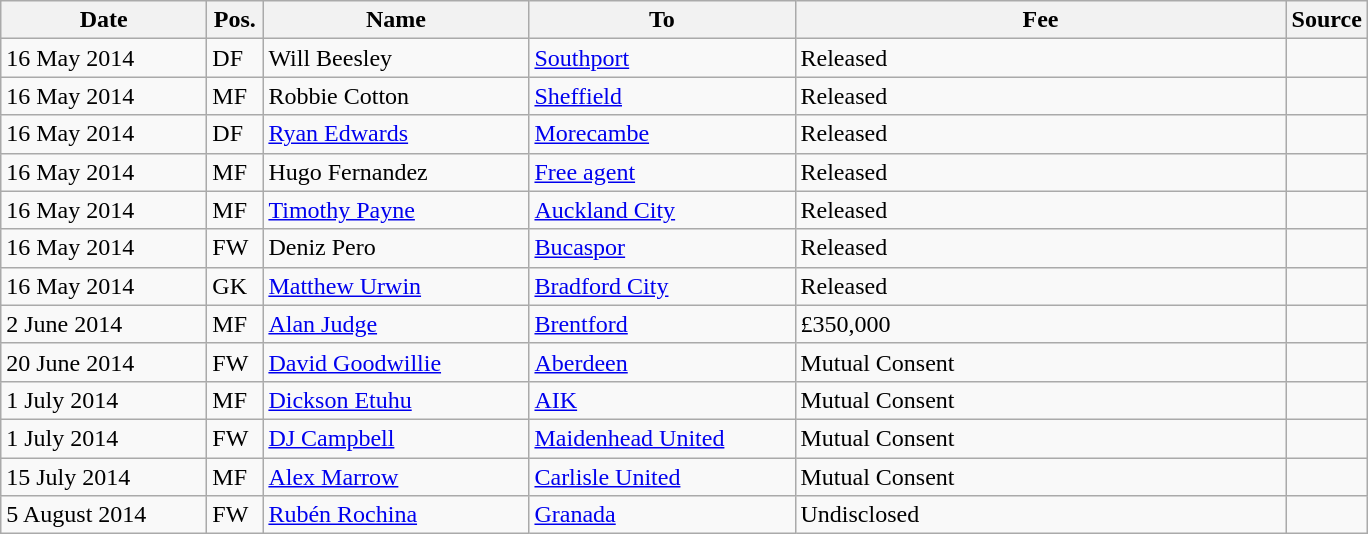<table class="wikitable">
<tr>
<th width= 130>Date</th>
<th width= 30>Pos.</th>
<th width= 170>Name</th>
<th width= 170>To</th>
<th width= 320>Fee</th>
<th width= 30>Source</th>
</tr>
<tr>
<td>16 May 2014</td>
<td>DF</td>
<td> Will Beesley</td>
<td> <a href='#'>Southport</a></td>
<td>Released</td>
<td></td>
</tr>
<tr>
<td>16 May 2014</td>
<td>MF</td>
<td> Robbie Cotton</td>
<td> <a href='#'>Sheffield</a></td>
<td>Released</td>
<td></td>
</tr>
<tr>
<td>16 May 2014</td>
<td>DF</td>
<td> <a href='#'>Ryan Edwards</a></td>
<td> <a href='#'>Morecambe</a></td>
<td>Released</td>
<td></td>
</tr>
<tr>
<td>16 May 2014</td>
<td>MF</td>
<td> Hugo Fernandez</td>
<td> <a href='#'>Free agent</a></td>
<td>Released</td>
<td></td>
</tr>
<tr>
<td>16 May 2014</td>
<td>MF</td>
<td> <a href='#'>Timothy Payne</a></td>
<td> <a href='#'>Auckland City</a></td>
<td>Released</td>
<td></td>
</tr>
<tr>
<td>16 May 2014</td>
<td>FW</td>
<td> Deniz Pero</td>
<td> <a href='#'>Bucaspor</a></td>
<td>Released</td>
<td></td>
</tr>
<tr>
<td>16 May 2014</td>
<td>GK</td>
<td> <a href='#'>Matthew Urwin</a></td>
<td> <a href='#'>Bradford City</a></td>
<td>Released</td>
<td></td>
</tr>
<tr>
<td>2 June 2014</td>
<td>MF</td>
<td> <a href='#'>Alan Judge</a></td>
<td> <a href='#'>Brentford</a></td>
<td>£350,000</td>
<td></td>
</tr>
<tr>
<td>20 June 2014</td>
<td>FW</td>
<td> <a href='#'>David Goodwillie</a></td>
<td> <a href='#'>Aberdeen</a></td>
<td>Mutual Consent</td>
<td></td>
</tr>
<tr>
<td>1 July 2014</td>
<td>MF</td>
<td> <a href='#'>Dickson Etuhu</a></td>
<td> <a href='#'>AIK</a></td>
<td>Mutual Consent</td>
<td></td>
</tr>
<tr>
<td>1 July 2014</td>
<td>FW</td>
<td> <a href='#'>DJ Campbell</a></td>
<td> <a href='#'>Maidenhead United</a></td>
<td>Mutual Consent</td>
<td></td>
</tr>
<tr>
<td>15 July 2014</td>
<td>MF</td>
<td> <a href='#'>Alex Marrow</a></td>
<td> <a href='#'>Carlisle United</a></td>
<td>Mutual Consent</td>
<td></td>
</tr>
<tr>
<td>5 August 2014</td>
<td>FW</td>
<td> <a href='#'>Rubén Rochina</a></td>
<td> <a href='#'>Granada</a></td>
<td>Undisclosed</td>
<td></td>
</tr>
</table>
